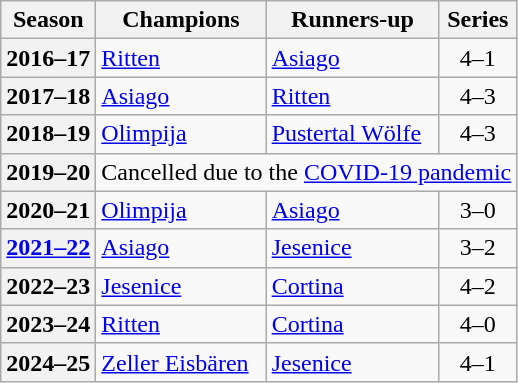<table class="wikitable">
<tr>
<th>Season</th>
<th>Champions</th>
<th>Runners-up</th>
<th>Series</th>
</tr>
<tr>
<th>2016–17</th>
<td> <a href='#'>Ritten</a></td>
<td> <a href='#'>Asiago</a></td>
<td align=center>4–1</td>
</tr>
<tr>
<th>2017–18</th>
<td> <a href='#'>Asiago</a></td>
<td> <a href='#'>Ritten</a></td>
<td align=center>4–3</td>
</tr>
<tr>
<th>2018–19</th>
<td> <a href='#'>Olimpija</a></td>
<td> <a href='#'>Pustertal Wölfe</a></td>
<td align=center>4–3</td>
</tr>
<tr>
<th>2019–20</th>
<td colspan="3" align="center">Cancelled due to the <a href='#'>COVID-19 pandemic</a></td>
</tr>
<tr>
<th>2020–21</th>
<td> <a href='#'>Olimpija</a></td>
<td> <a href='#'>Asiago</a></td>
<td align=center>3–0</td>
</tr>
<tr>
<th><a href='#'>2021–22</a></th>
<td> <a href='#'>Asiago</a></td>
<td> <a href='#'>Jesenice</a></td>
<td align=center>3–2</td>
</tr>
<tr>
<th>2022–23</th>
<td> <a href='#'>Jesenice</a></td>
<td> <a href='#'>Cortina</a></td>
<td align=center>4–2</td>
</tr>
<tr>
<th>2023–24</th>
<td> <a href='#'>Ritten</a></td>
<td> <a href='#'>Cortina</a></td>
<td align=center>4–0</td>
</tr>
<tr>
<th>2024–25</th>
<td> <a href='#'>Zeller Eisbären</a></td>
<td> <a href='#'>Jesenice</a></td>
<td align=center>4–1</td>
</tr>
</table>
